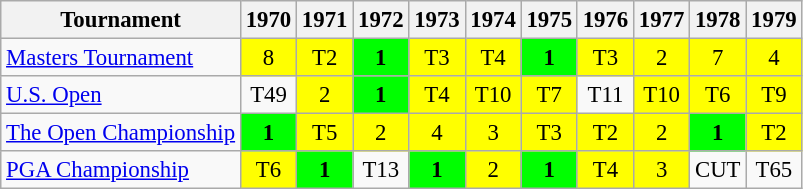<table class="wikitable" style="font-size:95%;text-align:center;">
<tr>
<th>Tournament</th>
<th>1970</th>
<th>1971</th>
<th>1972</th>
<th>1973</th>
<th>1974</th>
<th>1975</th>
<th>1976</th>
<th>1977</th>
<th>1978</th>
<th>1979</th>
</tr>
<tr>
<td align=left><a href='#'>Masters Tournament</a></td>
<td style="background:yellow;">8</td>
<td style="background:yellow;">T2</td>
<td style="background:lime;"><strong>1</strong></td>
<td style="background:yellow;">T3</td>
<td style="background:yellow;">T4</td>
<td style="background:lime;"><strong>1</strong></td>
<td style="background:yellow;">T3</td>
<td style="background:yellow;">2</td>
<td style="background:yellow;">7</td>
<td style="background:yellow;">4</td>
</tr>
<tr>
<td align=left><a href='#'>U.S. Open</a></td>
<td>T49</td>
<td style="background:yellow;">2</td>
<td style="background:lime;"><strong>1</strong></td>
<td style="background:yellow;">T4</td>
<td style="background:yellow;">T10</td>
<td style="background:yellow;">T7</td>
<td>T11</td>
<td style="background:yellow;">T10</td>
<td style="background:yellow;">T6</td>
<td style="background:yellow;">T9</td>
</tr>
<tr>
<td align=left><a href='#'>The Open Championship</a></td>
<td style="background:lime;"><strong>1</strong></td>
<td style="background:yellow;">T5</td>
<td style="background:yellow;">2</td>
<td style="background:yellow;">4</td>
<td style="background:yellow;">3</td>
<td style="background:yellow;">T3</td>
<td style="background:yellow;">T2</td>
<td style="background:yellow;">2</td>
<td style="background:lime;"><strong>1</strong></td>
<td style="background:yellow;">T2</td>
</tr>
<tr>
<td align=left><a href='#'>PGA Championship</a></td>
<td style="background:yellow;">T6</td>
<td style="background:lime;"><strong>1</strong></td>
<td>T13</td>
<td style="background:lime;"><strong>1</strong></td>
<td style="background:yellow;">2</td>
<td style="background:lime;"><strong>1</strong></td>
<td style="background:yellow;">T4</td>
<td style="background:yellow;">3</td>
<td>CUT</td>
<td>T65</td>
</tr>
</table>
